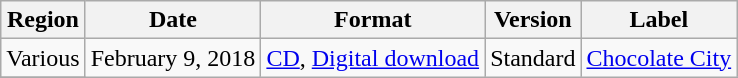<table class="wikitable sortable">
<tr>
<th>Region</th>
<th>Date</th>
<th>Format</th>
<th>Version</th>
<th>Label</th>
</tr>
<tr>
<td>Various</td>
<td rowspan="2">February 9, 2018</td>
<td rowspan="2"><a href='#'>CD</a>, <a href='#'>Digital download</a></td>
<td rowspan="2">Standard</td>
<td rowspan ="2"><a href='#'>Chocolate City</a></td>
</tr>
<tr>
</tr>
</table>
